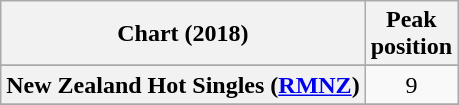<table class="wikitable sortable plainrowheaders" style="text-align:center">
<tr>
<th scope="col">Chart (2018)</th>
<th scope="col">Peak<br>position</th>
</tr>
<tr>
</tr>
<tr>
<th scope="row">New Zealand Hot Singles (<a href='#'>RMNZ</a>)</th>
<td>9</td>
</tr>
<tr>
</tr>
<tr>
</tr>
<tr>
</tr>
<tr>
</tr>
</table>
